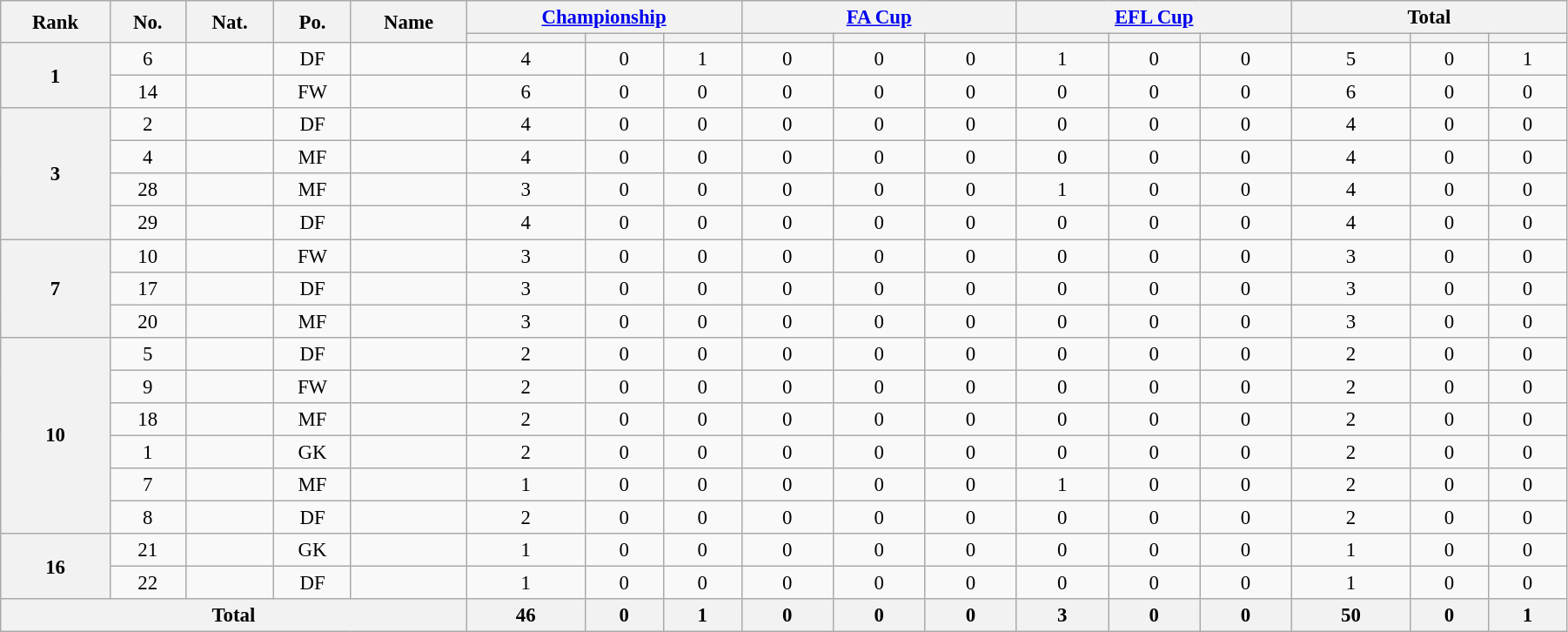<table class="wikitable" style="text-align:center; font-size:95%; width:95%;">
<tr>
<th rowspan=2>Rank</th>
<th rowspan=2>No.</th>
<th rowspan=2>Nat.</th>
<th rowspan=2>Po.</th>
<th rowspan=2>Name</th>
<th colspan=3 width=100px><a href='#'>Championship</a></th>
<th colspan=3 width=100px><a href='#'>FA Cup</a></th>
<th colspan=3 width=100px><a href='#'>EFL Cup</a></th>
<th colspan=3 width=100px>Total</th>
</tr>
<tr>
<th></th>
<th></th>
<th></th>
<th></th>
<th></th>
<th></th>
<th></th>
<th></th>
<th></th>
<th></th>
<th></th>
<th></th>
</tr>
<tr>
<th rowspan=2>1</th>
<td>6</td>
<td></td>
<td>DF</td>
<td></td>
<td>4</td>
<td>0</td>
<td>1</td>
<td>0</td>
<td>0</td>
<td>0</td>
<td>1</td>
<td>0</td>
<td>0</td>
<td>5</td>
<td>0</td>
<td>1</td>
</tr>
<tr>
<td>14</td>
<td></td>
<td>FW</td>
<td></td>
<td>6</td>
<td>0</td>
<td>0</td>
<td>0</td>
<td>0</td>
<td>0</td>
<td>0</td>
<td>0</td>
<td>0</td>
<td>6</td>
<td>0</td>
<td>0</td>
</tr>
<tr>
<th rowspan=4>3</th>
<td>2</td>
<td></td>
<td>DF</td>
<td></td>
<td>4</td>
<td>0</td>
<td>0</td>
<td>0</td>
<td>0</td>
<td>0</td>
<td>0</td>
<td>0</td>
<td>0</td>
<td>4</td>
<td>0</td>
<td>0</td>
</tr>
<tr>
<td>4</td>
<td></td>
<td>MF</td>
<td></td>
<td>4</td>
<td>0</td>
<td>0</td>
<td>0</td>
<td>0</td>
<td>0</td>
<td>0</td>
<td>0</td>
<td>0</td>
<td>4</td>
<td>0</td>
<td>0</td>
</tr>
<tr>
<td>28</td>
<td></td>
<td>MF</td>
<td></td>
<td>3</td>
<td>0</td>
<td>0</td>
<td>0</td>
<td>0</td>
<td>0</td>
<td>1</td>
<td>0</td>
<td>0</td>
<td>4</td>
<td>0</td>
<td>0</td>
</tr>
<tr>
<td>29</td>
<td></td>
<td>DF</td>
<td></td>
<td>4</td>
<td>0</td>
<td>0</td>
<td>0</td>
<td>0</td>
<td>0</td>
<td>0</td>
<td>0</td>
<td>0</td>
<td>4</td>
<td>0</td>
<td>0</td>
</tr>
<tr>
<th rowspan=3>7</th>
<td>10</td>
<td></td>
<td>FW</td>
<td></td>
<td>3</td>
<td>0</td>
<td>0</td>
<td>0</td>
<td>0</td>
<td>0</td>
<td>0</td>
<td>0</td>
<td>0</td>
<td>3</td>
<td>0</td>
<td>0</td>
</tr>
<tr>
<td>17</td>
<td></td>
<td>DF</td>
<td></td>
<td>3</td>
<td>0</td>
<td>0</td>
<td>0</td>
<td>0</td>
<td>0</td>
<td>0</td>
<td>0</td>
<td>0</td>
<td>3</td>
<td>0</td>
<td>0</td>
</tr>
<tr>
<td>20</td>
<td></td>
<td>MF</td>
<td></td>
<td>3</td>
<td>0</td>
<td>0</td>
<td>0</td>
<td>0</td>
<td>0</td>
<td>0</td>
<td>0</td>
<td>0</td>
<td>3</td>
<td>0</td>
<td>0</td>
</tr>
<tr>
<th rowspan=6>10</th>
<td>5</td>
<td></td>
<td>DF</td>
<td></td>
<td>2</td>
<td>0</td>
<td>0</td>
<td>0</td>
<td>0</td>
<td>0</td>
<td>0</td>
<td>0</td>
<td>0</td>
<td>2</td>
<td>0</td>
<td>0</td>
</tr>
<tr>
<td>9</td>
<td></td>
<td>FW</td>
<td></td>
<td>2</td>
<td>0</td>
<td>0</td>
<td>0</td>
<td>0</td>
<td>0</td>
<td>0</td>
<td>0</td>
<td>0</td>
<td>2</td>
<td>0</td>
<td>0</td>
</tr>
<tr>
<td>18</td>
<td></td>
<td>MF</td>
<td></td>
<td>2</td>
<td>0</td>
<td>0</td>
<td>0</td>
<td>0</td>
<td>0</td>
<td>0</td>
<td>0</td>
<td>0</td>
<td>2</td>
<td>0</td>
<td>0</td>
</tr>
<tr>
<td>1</td>
<td></td>
<td>GK</td>
<td></td>
<td>2</td>
<td>0</td>
<td>0</td>
<td>0</td>
<td>0</td>
<td>0</td>
<td>0</td>
<td>0</td>
<td>0</td>
<td>2</td>
<td>0</td>
<td>0</td>
</tr>
<tr>
<td>7</td>
<td></td>
<td>MF</td>
<td></td>
<td>1</td>
<td>0</td>
<td>0</td>
<td>0</td>
<td>0</td>
<td>0</td>
<td>1</td>
<td>0</td>
<td>0</td>
<td>2</td>
<td>0</td>
<td>0</td>
</tr>
<tr>
<td>8</td>
<td></td>
<td>DF</td>
<td></td>
<td>2</td>
<td>0</td>
<td>0</td>
<td>0</td>
<td>0</td>
<td>0</td>
<td>0</td>
<td>0</td>
<td>0</td>
<td>2</td>
<td>0</td>
<td>0</td>
</tr>
<tr>
<th rowspan=2>16</th>
<td>21</td>
<td></td>
<td>GK</td>
<td></td>
<td>1</td>
<td>0</td>
<td>0</td>
<td>0</td>
<td>0</td>
<td>0</td>
<td>0</td>
<td>0</td>
<td>0</td>
<td>1</td>
<td>0</td>
<td>0</td>
</tr>
<tr>
<td>22</td>
<td></td>
<td>DF</td>
<td></td>
<td>1</td>
<td>0</td>
<td>0</td>
<td>0</td>
<td>0</td>
<td>0</td>
<td>0</td>
<td>0</td>
<td>0</td>
<td>1</td>
<td>0</td>
<td>0</td>
</tr>
<tr>
<th colspan=5>Total</th>
<th>46</th>
<th>0</th>
<th>1</th>
<th>0</th>
<th>0</th>
<th>0</th>
<th>3</th>
<th>0</th>
<th>0</th>
<th>50</th>
<th>0</th>
<th>1</th>
</tr>
</table>
